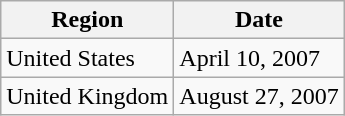<table class="wikitable">
<tr>
<th>Region</th>
<th>Date</th>
</tr>
<tr>
<td>United States</td>
<td>April 10, 2007</td>
</tr>
<tr>
<td>United Kingdom</td>
<td>August 27, 2007</td>
</tr>
</table>
